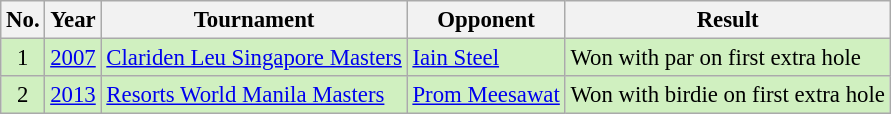<table class="wikitable" style="font-size:95%;">
<tr>
<th>No.</th>
<th>Year</th>
<th>Tournament</th>
<th>Opponent</th>
<th>Result</th>
</tr>
<tr style="background:#D0F0C0;">
<td align=center>1</td>
<td><a href='#'>2007</a></td>
<td><a href='#'>Clariden Leu Singapore Masters</a></td>
<td> <a href='#'>Iain Steel</a></td>
<td>Won with par on first extra hole</td>
</tr>
<tr style="background:#D0F0C0;">
<td align=center>2</td>
<td><a href='#'>2013</a></td>
<td><a href='#'>Resorts World Manila Masters</a></td>
<td> <a href='#'>Prom Meesawat</a></td>
<td>Won with birdie on first extra hole</td>
</tr>
</table>
